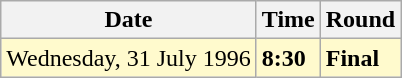<table class="wikitable">
<tr>
<th>Date</th>
<th>Time</th>
<th>Round</th>
</tr>
<tr style=background:lemonchiffon>
<td>Wednesday, 31 July 1996</td>
<td><strong>8:30</strong></td>
<td><strong>Final</strong></td>
</tr>
</table>
